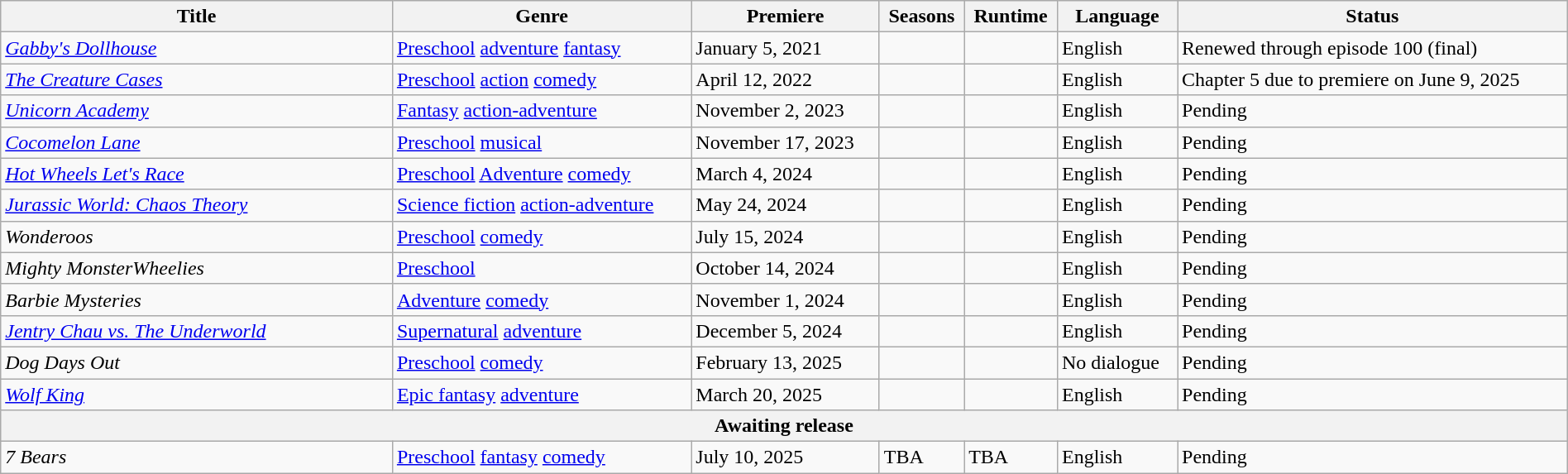<table class="wikitable sortable" style="width:100%">
<tr>
<th scope="col" style="width:25%;">Title</th>
<th>Genre</th>
<th>Premiere</th>
<th>Seasons</th>
<th>Runtime</th>
<th>Language</th>
<th>Status</th>
</tr>
<tr>
<td><em><a href='#'>Gabby's Dollhouse</a></em></td>
<td><a href='#'>Preschool</a> <a href='#'>adventure</a> <a href='#'>fantasy</a></td>
<td>January 5, 2021</td>
<td></td>
<td></td>
<td>English</td>
<td>Renewed through episode 100 (final)</td>
</tr>
<tr>
<td><em><a href='#'>The Creature Cases</a></em></td>
<td><a href='#'>Preschool</a> <a href='#'>action</a> <a href='#'>comedy</a></td>
<td>April 12, 2022</td>
<td></td>
<td></td>
<td>English</td>
<td>Chapter 5 due to premiere on June 9, 2025</td>
</tr>
<tr>
<td><em><a href='#'>Unicorn Academy</a></em></td>
<td><a href='#'>Fantasy</a> <a href='#'>action-adventure</a></td>
<td>November 2, 2023</td>
<td></td>
<td></td>
<td>English</td>
<td>Pending</td>
</tr>
<tr>
<td><em><a href='#'>Cocomelon Lane</a></em></td>
<td><a href='#'>Preschool</a> <a href='#'>musical</a></td>
<td>November 17, 2023</td>
<td></td>
<td></td>
<td>English</td>
<td>Pending</td>
</tr>
<tr>
<td><em><a href='#'>Hot Wheels Let's Race</a></em></td>
<td><a href='#'>Preschool</a> <a href='#'>Adventure</a> <a href='#'>comedy</a></td>
<td>March 4, 2024</td>
<td></td>
<td></td>
<td>English</td>
<td>Pending</td>
</tr>
<tr>
<td><em><a href='#'>Jurassic World: Chaos Theory</a></em></td>
<td><a href='#'>Science fiction</a> <a href='#'>action-adventure</a></td>
<td>May 24, 2024</td>
<td></td>
<td></td>
<td>English</td>
<td>Pending</td>
</tr>
<tr>
<td><em>Wonderoos</em></td>
<td><a href='#'>Preschool</a> <a href='#'>comedy</a></td>
<td>July 15, 2024</td>
<td></td>
<td></td>
<td>English</td>
<td>Pending</td>
</tr>
<tr>
<td><em>Mighty MonsterWheelies</em></td>
<td><a href='#'>Preschool</a></td>
<td>October 14, 2024</td>
<td></td>
<td></td>
<td>English</td>
<td>Pending</td>
</tr>
<tr>
<td><em>Barbie Mysteries</em></td>
<td><a href='#'>Adventure</a> <a href='#'>comedy</a></td>
<td>November 1, 2024</td>
<td></td>
<td></td>
<td>English</td>
<td>Pending</td>
</tr>
<tr>
<td><em><a href='#'>Jentry Chau vs. The Underworld</a></em></td>
<td><a href='#'>Supernatural</a> <a href='#'>adventure</a></td>
<td>December 5, 2024</td>
<td></td>
<td></td>
<td>English</td>
<td>Pending</td>
</tr>
<tr>
<td><em>Dog Days Out</em></td>
<td><a href='#'>Preschool</a> <a href='#'>comedy</a></td>
<td>February 13, 2025</td>
<td></td>
<td></td>
<td>No dialogue</td>
<td>Pending</td>
</tr>
<tr>
<td><em><a href='#'>Wolf King</a></em></td>
<td><a href='#'>Epic fantasy</a> <a href='#'>adventure</a></td>
<td>March 20, 2025</td>
<td></td>
<td></td>
<td>English</td>
<td>Pending</td>
</tr>
<tr>
<th data-sort-value="zzz" colspan="7">Awaiting release</th>
</tr>
<tr>
<td><em>7 Bears</em></td>
<td><a href='#'>Preschool</a> <a href='#'>fantasy</a> <a href='#'>comedy</a></td>
<td>July 10, 2025</td>
<td>TBA</td>
<td>TBA</td>
<td>English</td>
<td>Pending</td>
</tr>
</table>
